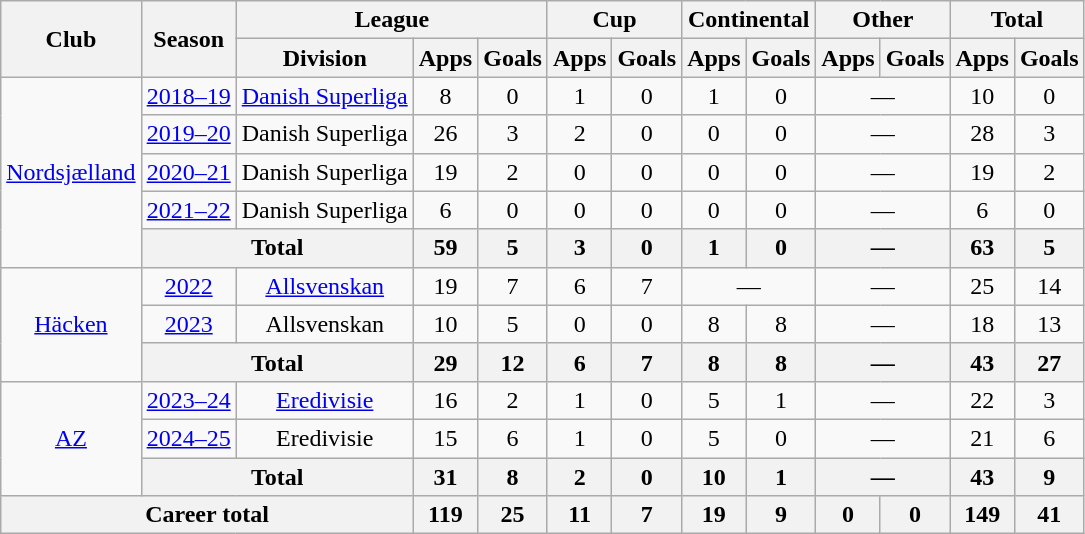<table class="wikitable" style="text-align:center">
<tr>
<th rowspan="2">Club</th>
<th rowspan="2">Season</th>
<th colspan="3">League</th>
<th colspan="2">Cup</th>
<th colspan="2">Continental</th>
<th colspan="2">Other</th>
<th colspan="2">Total</th>
</tr>
<tr>
<th>Division</th>
<th>Apps</th>
<th>Goals</th>
<th>Apps</th>
<th>Goals</th>
<th>Apps</th>
<th>Goals</th>
<th>Apps</th>
<th>Goals</th>
<th>Apps</th>
<th>Goals</th>
</tr>
<tr>
<td rowspan="5"><a href='#'>Nordsjælland</a></td>
<td><a href='#'>2018–19</a></td>
<td><a href='#'>Danish Superliga</a></td>
<td>8</td>
<td>0</td>
<td>1</td>
<td>0</td>
<td>1</td>
<td>0</td>
<td colspan="2">—</td>
<td>10</td>
<td>0</td>
</tr>
<tr>
<td><a href='#'>2019–20</a></td>
<td>Danish Superliga</td>
<td>26</td>
<td>3</td>
<td>2</td>
<td>0</td>
<td>0</td>
<td>0</td>
<td colspan="2">—</td>
<td>28</td>
<td>3</td>
</tr>
<tr>
<td><a href='#'>2020–21</a></td>
<td>Danish Superliga</td>
<td>19</td>
<td>2</td>
<td>0</td>
<td>0</td>
<td>0</td>
<td>0</td>
<td colspan="2">—</td>
<td>19</td>
<td>2</td>
</tr>
<tr>
<td><a href='#'>2021–22</a></td>
<td>Danish Superliga</td>
<td>6</td>
<td>0</td>
<td>0</td>
<td>0</td>
<td>0</td>
<td>0</td>
<td colspan="2">—</td>
<td>6</td>
<td>0</td>
</tr>
<tr>
<th colspan="2">Total</th>
<th>59</th>
<th>5</th>
<th>3</th>
<th>0</th>
<th>1</th>
<th>0</th>
<th colspan="2">—</th>
<th>63</th>
<th>5</th>
</tr>
<tr>
<td rowspan="3"><a href='#'>Häcken</a></td>
<td><a href='#'>2022</a></td>
<td><a href='#'>Allsvenskan</a></td>
<td>19</td>
<td>7</td>
<td>6</td>
<td>7</td>
<td colspan="2">—</td>
<td colspan="2">—</td>
<td>25</td>
<td>14</td>
</tr>
<tr>
<td><a href='#'>2023</a></td>
<td>Allsvenskan</td>
<td>10</td>
<td>5</td>
<td>0</td>
<td>0</td>
<td>8</td>
<td>8</td>
<td colspan="2">—</td>
<td>18</td>
<td>13</td>
</tr>
<tr>
<th colspan="2">Total</th>
<th>29</th>
<th>12</th>
<th>6</th>
<th>7</th>
<th>8</th>
<th>8</th>
<th colspan="2">—</th>
<th>43</th>
<th>27</th>
</tr>
<tr>
<td rowspan="3"><a href='#'>AZ</a></td>
<td><a href='#'>2023–24</a></td>
<td><a href='#'>Eredivisie</a></td>
<td>16</td>
<td>2</td>
<td>1</td>
<td>0</td>
<td>5</td>
<td>1</td>
<td colspan="2">—</td>
<td>22</td>
<td>3</td>
</tr>
<tr>
<td><a href='#'>2024–25</a></td>
<td>Eredivisie</td>
<td>15</td>
<td>6</td>
<td>1</td>
<td>0</td>
<td>5</td>
<td>0</td>
<td colspan="2">—</td>
<td>21</td>
<td>6</td>
</tr>
<tr>
<th colspan="2">Total</th>
<th>31</th>
<th>8</th>
<th>2</th>
<th>0</th>
<th>10</th>
<th>1</th>
<th colspan="2">—</th>
<th>43</th>
<th>9</th>
</tr>
<tr>
<th colspan="3">Career total</th>
<th>119</th>
<th>25</th>
<th>11</th>
<th>7</th>
<th>19</th>
<th>9</th>
<th>0</th>
<th>0</th>
<th>149</th>
<th>41</th>
</tr>
</table>
